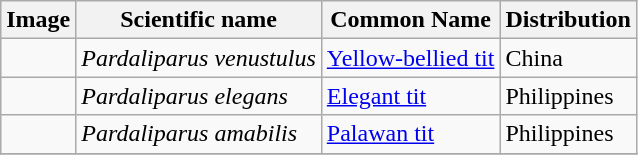<table class="wikitable">
<tr>
<th>Image</th>
<th>Scientific name</th>
<th>Common Name</th>
<th>Distribution</th>
</tr>
<tr>
<td></td>
<td><em>Pardaliparus venustulus</em></td>
<td><a href='#'>Yellow-bellied tit</a></td>
<td>China</td>
</tr>
<tr>
<td></td>
<td><em>Pardaliparus elegans</em></td>
<td><a href='#'>Elegant tit</a></td>
<td>Philippines</td>
</tr>
<tr>
<td></td>
<td><em>Pardaliparus amabilis</em></td>
<td><a href='#'>Palawan tit</a></td>
<td>Philippines</td>
</tr>
<tr>
</tr>
</table>
